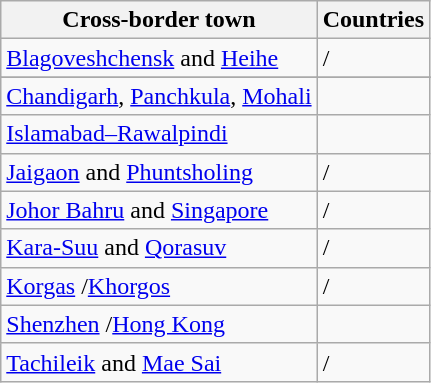<table class="wikitable">
<tr>
<th>Cross-border town</th>
<th>Countries</th>
</tr>
<tr>
<td><a href='#'>Blagoveshchensk</a> and <a href='#'>Heihe</a></td>
<td> / </td>
</tr>
<tr>
</tr>
<tr>
<td><a href='#'>Chandigarh</a>, <a href='#'>Panchkula</a>, <a href='#'>Mohali</a></td>
<td></td>
</tr>
<tr>
<td><a href='#'>Islamabad–Rawalpindi</a></td>
<td></td>
</tr>
<tr>
<td><a href='#'>Jaigaon</a> and <a href='#'>Phuntsholing</a></td>
<td> / </td>
</tr>
<tr>
<td><a href='#'>Johor Bahru</a> and <a href='#'>Singapore</a></td>
<td> / </td>
</tr>
<tr>
<td><a href='#'>Kara-Suu</a> and <a href='#'>Qorasuv</a></td>
<td> / </td>
</tr>
<tr>
<td><a href='#'>Korgas</a> /<a href='#'>Khorgos</a></td>
<td> / </td>
</tr>
<tr>
<td><a href='#'>Shenzhen</a> /<a href='#'>Hong Kong</a></td>
<td></td>
</tr>
<tr>
<td><a href='#'>Tachileik</a> and <a href='#'>Mae Sai</a></td>
<td> / </td>
</tr>
</table>
